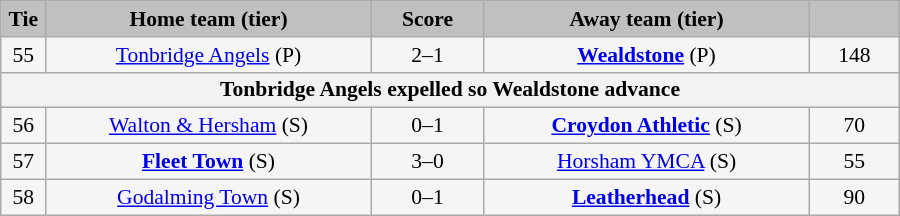<table class="wikitable" style="width: 600px; background:WhiteSmoke; text-align:center; font-size:90%">
<tr>
<td scope="col" style="width:  5.00%; background:silver;"><strong>Tie</strong></td>
<td scope="col" style="width: 36.25%; background:silver;"><strong>Home team (tier)</strong></td>
<td scope="col" style="width: 12.50%; background:silver;"><strong>Score</strong></td>
<td scope="col" style="width: 36.25%; background:silver;"><strong>Away team (tier)</strong></td>
<td scope="col" style="width: 10.00%; background:silver;"><strong></strong></td>
</tr>
<tr>
<td>55</td>
<td><a href='#'>Tonbridge Angels</a> (P)</td>
<td>2–1</td>
<td><strong><a href='#'>Wealdstone</a></strong> (P)</td>
<td>148</td>
</tr>
<tr>
<th colspan="5">Tonbridge Angels expelled so Wealdstone advance</th>
</tr>
<tr>
<td>56</td>
<td><a href='#'>Walton & Hersham</a> (S)</td>
<td>0–1</td>
<td><strong><a href='#'>Croydon Athletic</a></strong> (S)</td>
<td>70</td>
</tr>
<tr>
<td>57</td>
<td><strong><a href='#'>Fleet Town</a></strong> (S)</td>
<td>3–0</td>
<td><a href='#'>Horsham YMCA</a> (S)</td>
<td>55</td>
</tr>
<tr>
<td>58</td>
<td><a href='#'>Godalming Town</a> (S)</td>
<td>0–1</td>
<td><strong><a href='#'>Leatherhead</a></strong> (S)</td>
<td>90</td>
</tr>
</table>
